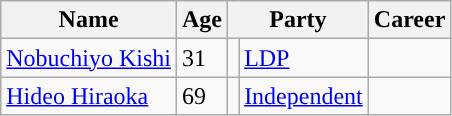<table class="wikitable">
<tr style="white-space:nowrap;">
<th>Name</th>
<th>Age</th>
<th colspan=2>Party</th>
<th>Career</th>
</tr>
<tr>
<td><a href='#'>Nobuchiyo Kishi</a></td>
<td>31</td>
<td style="background:"></td>
<td><a href='#'>LDP</a></td>
<td></td>
</tr>
<tr>
<td><a href='#'>Hideo Hiraoka</a></td>
<td>69</td>
<td style="background:"></td>
<td><a href='#'>Independent</a></td>
<td></td>
</tr>
</table>
